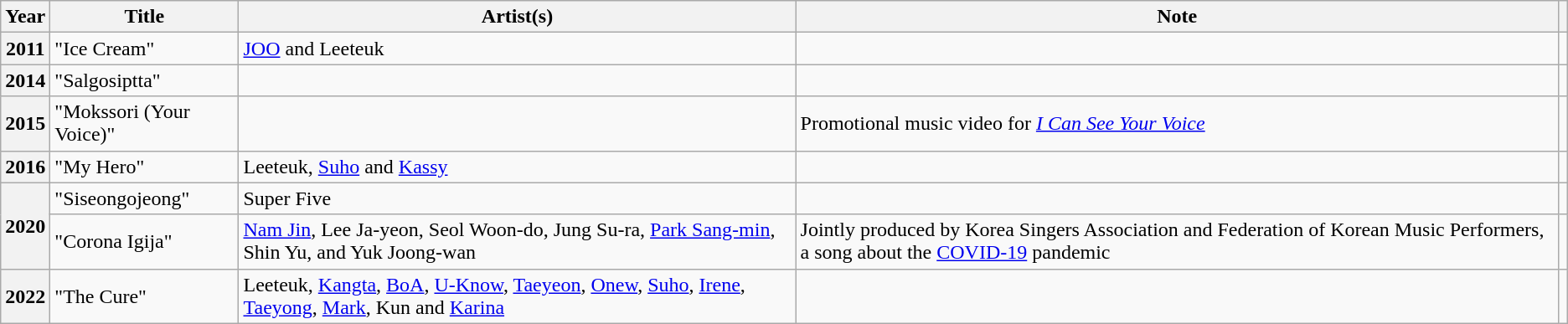<table class="wikitable sortable">
<tr>
<th scope="col">Year</th>
<th scope="col">Title</th>
<th scope="col">Artist(s)</th>
<th scope="col" class="unsortable">Note</th>
<th scope="col" class="unsortable"></th>
</tr>
<tr>
<th>2011</th>
<td>"Ice Cream"</td>
<td><a href='#'>JOO</a> and Leeteuk</td>
<td></td>
<td style="text-align:center;"></td>
</tr>
<tr>
<th>2014</th>
<td>"Salgosiptta"</td>
<td></td>
<td></td>
<td style="text-align:center;"></td>
</tr>
<tr>
<th>2015</th>
<td>"Mokssori (Your Voice)"</td>
<td></td>
<td>Promotional music video for <em><a href='#'>I Can See Your Voice</a></em></td>
<td style="text-align:center;"></td>
</tr>
<tr>
<th>2016</th>
<td>"My Hero"</td>
<td>Leeteuk, <a href='#'>Suho</a> and <a href='#'>Kassy</a></td>
<td></td>
<td style="text-align:center;"></td>
</tr>
<tr>
<th rowspan="2">2020</th>
<td>"Siseongojeong"</td>
<td>Super Five</td>
<td></td>
<td style="text-align:center;"></td>
</tr>
<tr>
<td>"Corona Igija"</td>
<td><a href='#'>Nam Jin</a>, Lee Ja-yeon, Seol Woon-do, Jung Su-ra, <a href='#'>Park Sang-min</a>, Shin Yu, and Yuk Joong-wan</td>
<td>Jointly produced by Korea Singers Association and Federation of Korean Music Performers, a song about the <a href='#'>COVID-19</a> pandemic</td>
<td style="text-align:center;"></td>
</tr>
<tr>
<th>2022</th>
<td>"The Cure"</td>
<td>Leeteuk, <a href='#'>Kangta</a>, <a href='#'>BoA</a>, <a href='#'>U-Know</a>, <a href='#'>Taeyeon</a>, <a href='#'>Onew</a>, <a href='#'>Suho</a>, <a href='#'>Irene</a>, <a href='#'>Taeyong</a>, <a href='#'>Mark</a>, Kun and <a href='#'>Karina</a></td>
<td></td>
<td style="text-align:center;"></td>
</tr>
</table>
